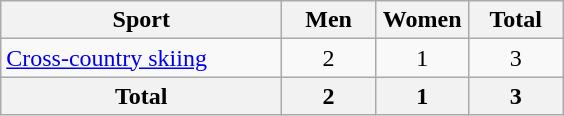<table class="wikitable sortable" style="text-align:center;">
<tr>
<th width=180>Sport</th>
<th width=55>Men</th>
<th width=55>Women</th>
<th width=55>Total</th>
</tr>
<tr>
<td align=left><a href='#'>Cross-country skiing</a></td>
<td>2</td>
<td>1</td>
<td>3</td>
</tr>
<tr>
<th>Total</th>
<th>2</th>
<th>1</th>
<th>3</th>
</tr>
</table>
